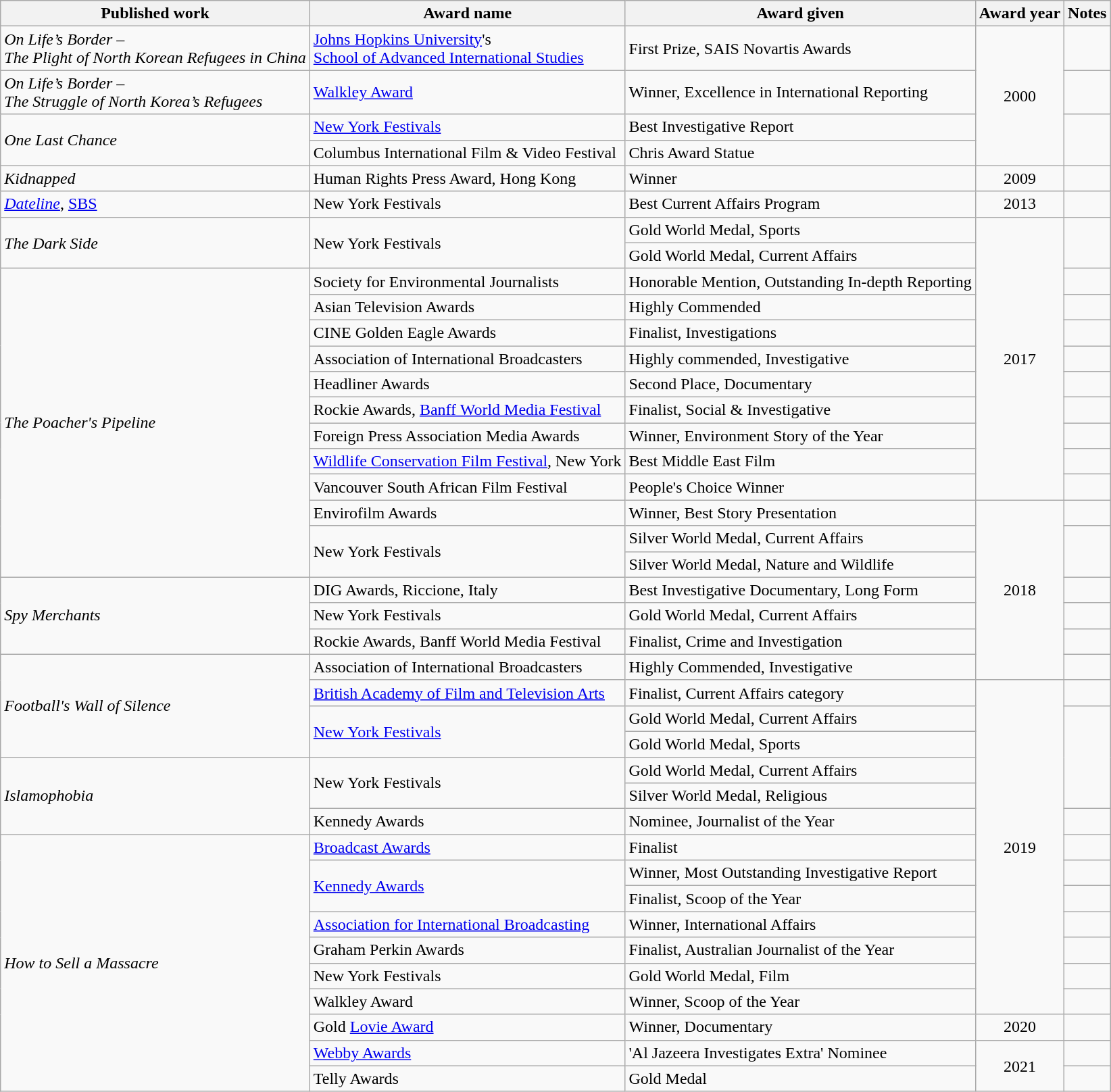<table class="wikitable sortable">
<tr>
<th>Published work</th>
<th>Award name</th>
<th>Award given</th>
<th>Award year</th>
<th>Notes</th>
</tr>
<tr>
<td><em>On Life’s Border – <br>The Plight of North Korean Refugees in China</em></td>
<td><a href='#'>Johns Hopkins University</a>'s<br><a href='#'>School of Advanced International Studies</a></td>
<td>First Prize, SAIS Novartis Awards</td>
<td rowspan=4 align=center>2000</td>
<td></td>
</tr>
<tr>
<td><em>On Life’s Border –<br>The Struggle of North Korea’s Refugees</em></td>
<td><a href='#'>Walkley Award</a></td>
<td>Winner, Excellence in International Reporting<br></td>
<td></td>
</tr>
<tr>
<td rowspan=2><em>One Last Chance</em></td>
<td><a href='#'>New York Festivals</a></td>
<td>Best Investigative Report</td>
<td rowspan=2></td>
</tr>
<tr>
<td>Columbus International Film & Video Festival</td>
<td>Chris Award Statue</td>
</tr>
<tr>
<td><em>Kidnapped</em></td>
<td>Human Rights Press Award, Hong Kong</td>
<td>Winner<br></td>
<td align=center>2009</td>
<td></td>
</tr>
<tr>
<td><em><a href='#'>Dateline</a></em>, <a href='#'>SBS</a></td>
<td>New York Festivals</td>
<td>Best Current Affairs Program</td>
<td align=center>2013</td>
<td></td>
</tr>
<tr>
<td rowspan=2><em>The Dark Side</em></td>
<td rowspan=2>New York Festivals</td>
<td>Gold World Medal, Sports</td>
<td rowspan=11 align=center>2017</td>
<td rowspan=2></td>
</tr>
<tr>
<td>Gold World Medal, Current Affairs</td>
</tr>
<tr>
<td rowspan=12><em>The Poacher's Pipeline</em></td>
<td>Society for Environmental Journalists</td>
<td>Honorable Mention, Outstanding In-depth Reporting</td>
<td></td>
</tr>
<tr>
<td>Asian Television Awards</td>
<td>Highly Commended</td>
<td></td>
</tr>
<tr>
<td>CINE Golden Eagle Awards</td>
<td>Finalist, Investigations</td>
<td></td>
</tr>
<tr>
<td>Association of International Broadcasters</td>
<td>Highly commended, Investigative</td>
<td></td>
</tr>
<tr>
<td>Headliner Awards</td>
<td>Second Place, Documentary</td>
<td></td>
</tr>
<tr>
<td>Rockie Awards, <a href='#'>Banff World Media Festival</a></td>
<td>Finalist, Social & Investigative</td>
<td></td>
</tr>
<tr>
<td>Foreign Press Association Media Awards</td>
<td>Winner, Environment Story of the Year</td>
<td></td>
</tr>
<tr>
<td><a href='#'>Wildlife Conservation Film Festival</a>, New York</td>
<td>Best Middle East Film</td>
<td></td>
</tr>
<tr>
<td>Vancouver South African Film Festival</td>
<td>People's Choice Winner</td>
<td></td>
</tr>
<tr>
<td>Envirofilm Awards</td>
<td>Winner, Best Story Presentation</td>
<td rowspan=7 align=center>2018</td>
<td></td>
</tr>
<tr>
<td rowspan=2>New York Festivals</td>
<td>Silver World Medal, Current Affairs</td>
<td rowspan=2></td>
</tr>
<tr>
<td>Silver World Medal, Nature and Wildlife</td>
</tr>
<tr>
<td rowspan=3><em>Spy Merchants</em></td>
<td>DIG Awards, Riccione, Italy</td>
<td>Best Investigative Documentary, Long Form</td>
<td></td>
</tr>
<tr>
<td>New York Festivals</td>
<td>Gold World Medal, Current Affairs</td>
<td></td>
</tr>
<tr>
<td>Rockie Awards, Banff World Media Festival</td>
<td>Finalist, Crime and Investigation</td>
<td></td>
</tr>
<tr>
<td rowspan=4><em>Football's Wall of Silence</em></td>
<td>Association of International Broadcasters</td>
<td>Highly Commended, Investigative</td>
<td></td>
</tr>
<tr>
<td><a href='#'>British Academy of Film and Television Arts</a></td>
<td>Finalist, Current Affairs category</td>
<td rowspan=13 align=center>2019</td>
<td></td>
</tr>
<tr>
<td rowspan=2><a href='#'>New York Festivals</a></td>
<td>Gold World Medal, Current Affairs</td>
<td rowspan=4></td>
</tr>
<tr>
<td>Gold World Medal, Sports</td>
</tr>
<tr>
<td rowspan=3><em>Islamophobia</em></td>
<td rowspan=2>New York Festivals</td>
<td>Gold World Medal, Current Affairs</td>
</tr>
<tr>
<td>Silver World Medal, Religious</td>
</tr>
<tr>
<td>Kennedy Awards</td>
<td>Nominee, Journalist of the Year</td>
<td></td>
</tr>
<tr>
<td rowspan=10><em>How to Sell a Massacre</em> <br></td>
<td><a href='#'>Broadcast Awards</a></td>
<td>Finalist</td>
<td></td>
</tr>
<tr>
<td rowspan=2><a href='#'>Kennedy Awards</a></td>
<td>Winner, Most Outstanding Investigative Report</td>
<td></td>
</tr>
<tr>
<td>Finalist, Scoop of the Year</td>
<td></td>
</tr>
<tr>
<td><a href='#'>Association for International Broadcasting</a></td>
<td>Winner, International Affairs</td>
<td></td>
</tr>
<tr>
<td>Graham Perkin Awards</td>
<td>Finalist, Australian Journalist of the Year</td>
<td></td>
</tr>
<tr>
<td>New York Festivals</td>
<td>Gold World Medal, Film</td>
<td></td>
</tr>
<tr>
<td>Walkley Award</td>
<td>Winner, Scoop of the Year</td>
<td></td>
</tr>
<tr>
<td>Gold <a href='#'>Lovie Award</a></td>
<td>Winner, Documentary</td>
<td align=center>2020</td>
<td></td>
</tr>
<tr>
<td><a href='#'>Webby Awards</a></td>
<td>'Al Jazeera Investigates Extra' Nominee</td>
<td rowspan=2 align=center>2021</td>
<td></td>
</tr>
<tr>
<td>Telly Awards</td>
<td>Gold Medal</td>
<td></td>
</tr>
</table>
